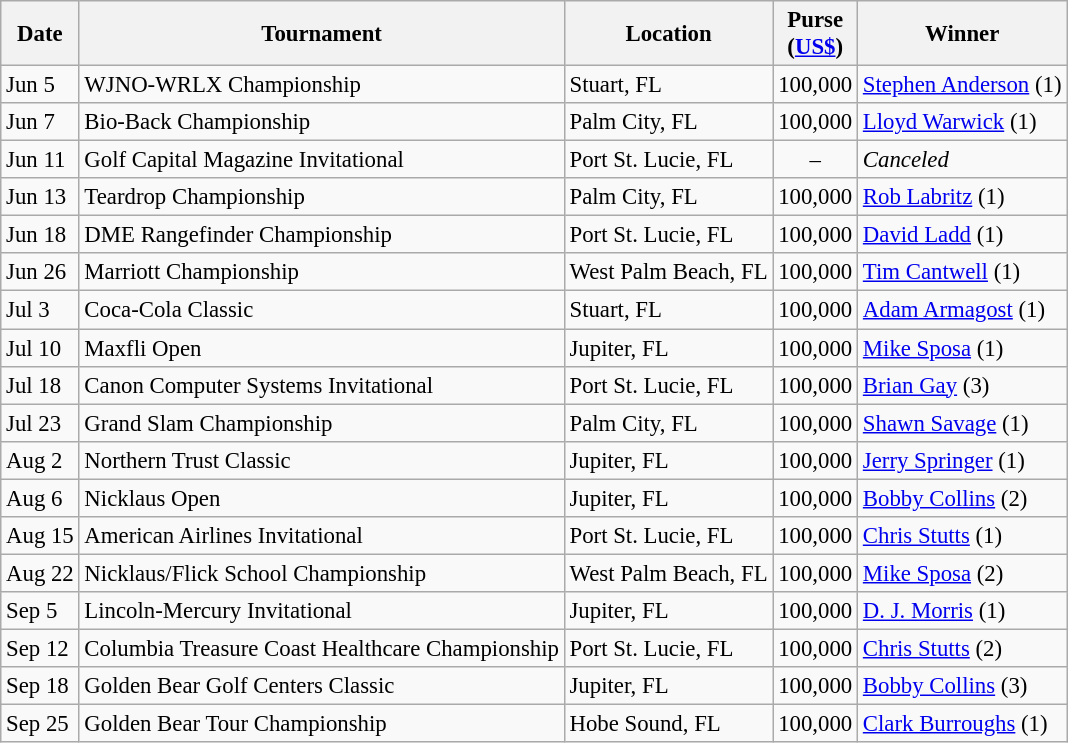<table class="wikitable" style="font-size:95%">
<tr>
<th>Date</th>
<th>Tournament</th>
<th>Location</th>
<th>Purse<br>(<a href='#'>US$</a>)</th>
<th>Winner</th>
</tr>
<tr>
<td>Jun 5</td>
<td>WJNO-WRLX Championship</td>
<td>Stuart, FL</td>
<td align=right>100,000</td>
<td> <a href='#'>Stephen Anderson</a> (1)</td>
</tr>
<tr>
<td>Jun 7</td>
<td>Bio-Back Championship</td>
<td>Palm City, FL</td>
<td align=right>100,000</td>
<td> <a href='#'>Lloyd Warwick</a> (1)</td>
</tr>
<tr>
<td>Jun 11</td>
<td>Golf Capital Magazine Invitational</td>
<td>Port St. Lucie, FL</td>
<td align=center>–</td>
<td><em>Canceled</em></td>
</tr>
<tr>
<td>Jun 13</td>
<td>Teardrop Championship</td>
<td>Palm City, FL</td>
<td align=right>100,000</td>
<td> <a href='#'>Rob Labritz</a> (1)</td>
</tr>
<tr>
<td>Jun 18</td>
<td>DME Rangefinder Championship</td>
<td>Port St. Lucie, FL</td>
<td align=right>100,000</td>
<td> <a href='#'>David Ladd</a> (1)</td>
</tr>
<tr>
<td>Jun 26</td>
<td>Marriott Championship</td>
<td>West Palm Beach, FL</td>
<td align=right>100,000</td>
<td> <a href='#'>Tim Cantwell</a> (1)</td>
</tr>
<tr>
<td>Jul 3</td>
<td>Coca-Cola Classic</td>
<td>Stuart, FL</td>
<td align=right>100,000</td>
<td> <a href='#'>Adam Armagost</a> (1)</td>
</tr>
<tr>
<td>Jul 10</td>
<td>Maxfli Open</td>
<td>Jupiter, FL</td>
<td align=right>100,000</td>
<td> <a href='#'>Mike Sposa</a> (1)</td>
</tr>
<tr>
<td>Jul 18</td>
<td>Canon Computer Systems Invitational</td>
<td>Port St. Lucie, FL</td>
<td align=right>100,000</td>
<td> <a href='#'>Brian Gay</a> (3)</td>
</tr>
<tr>
<td>Jul 23</td>
<td>Grand Slam Championship</td>
<td>Palm City, FL</td>
<td align=right>100,000</td>
<td> <a href='#'>Shawn Savage</a> (1)</td>
</tr>
<tr>
<td>Aug 2</td>
<td>Northern Trust Classic</td>
<td>Jupiter, FL</td>
<td align=right>100,000</td>
<td> <a href='#'>Jerry Springer</a> (1)</td>
</tr>
<tr>
<td>Aug 6</td>
<td>Nicklaus Open</td>
<td>Jupiter, FL</td>
<td align=right>100,000</td>
<td> <a href='#'>Bobby Collins</a> (2)</td>
</tr>
<tr>
<td>Aug 15</td>
<td>American Airlines Invitational</td>
<td>Port St. Lucie, FL</td>
<td align=right>100,000</td>
<td> <a href='#'>Chris Stutts</a> (1)</td>
</tr>
<tr>
<td>Aug 22</td>
<td>Nicklaus/Flick School Championship</td>
<td>West Palm Beach, FL</td>
<td align=right>100,000</td>
<td> <a href='#'>Mike Sposa</a> (2)</td>
</tr>
<tr>
<td>Sep 5</td>
<td>Lincoln-Mercury Invitational</td>
<td>Jupiter, FL</td>
<td align=right>100,000</td>
<td> <a href='#'>D. J. Morris</a> (1)</td>
</tr>
<tr>
<td>Sep 12</td>
<td>Columbia Treasure Coast Healthcare Championship</td>
<td>Port St. Lucie, FL</td>
<td align=right>100,000</td>
<td> <a href='#'>Chris Stutts</a> (2)</td>
</tr>
<tr>
<td>Sep 18</td>
<td>Golden Bear Golf Centers Classic</td>
<td>Jupiter, FL</td>
<td align=right>100,000</td>
<td> <a href='#'>Bobby Collins</a> (3)</td>
</tr>
<tr>
<td>Sep 25</td>
<td>Golden Bear Tour Championship</td>
<td>Hobe Sound, FL</td>
<td align=right>100,000</td>
<td> <a href='#'>Clark Burroughs</a> (1)</td>
</tr>
</table>
